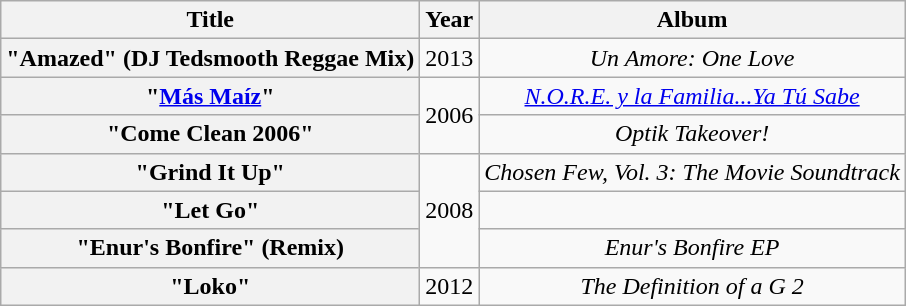<table class="wikitable plainrowheaders" style="text-align:center">
<tr>
<th scope="col">Title</th>
<th scope="col">Year</th>
<th scope="col">Album</th>
</tr>
<tr>
<th scope="row">"Amazed" (DJ Tedsmooth Reggae Mix)<br></th>
<td>2013</td>
<td><em>Un Amore: One Love</em></td>
</tr>
<tr>
<th scope="row">"<a href='#'>Más Maíz</a>"<br></th>
<td rowspan="2">2006</td>
<td><em><a href='#'>N.O.R.E. y la Familia...Ya Tú Sabe</a></em></td>
</tr>
<tr>
<th scope="row">"Come Clean 2006"<br></th>
<td><em>Optik Takeover!</em></td>
</tr>
<tr>
<th scope="row">"Grind It Up"<br></th>
<td rowspan="3">2008</td>
<td><em>Chosen Few, Vol. 3: The Movie Soundtrack</em></td>
</tr>
<tr>
<th scope="row">"Let Go"<br></th>
<td></td>
</tr>
<tr>
<th scope="row">"Enur's Bonfire" (Remix)<br></th>
<td><em>Enur's Bonfire EP</em></td>
</tr>
<tr>
<th scope="row">"Loko"<br></th>
<td>2012</td>
<td><em>The Definition of a G 2</em></td>
</tr>
</table>
